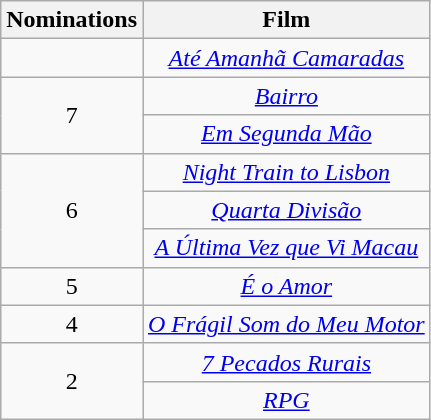<table class="wikitable" style="text-align:center;">
<tr>
<th scope="col" width="55">Nominations</th>
<th scope="col" align="center">Film</th>
</tr>
<tr>
<td></td>
<td><em><a href='#'>Até Amanhã Camaradas</a></em></td>
</tr>
<tr>
<td rowspan=2 style="text-align:center">7</td>
<td><em><a href='#'>Bairro</a></em></td>
</tr>
<tr>
<td><em><a href='#'>Em Segunda Mão</a></em></td>
</tr>
<tr>
<td rowspan=3 style="text-align:center">6</td>
<td><em><a href='#'>Night Train to Lisbon</a></em></td>
</tr>
<tr>
<td><em><a href='#'>Quarta Divisão</a></em></td>
</tr>
<tr>
<td><em><a href='#'>A Última Vez que Vi Macau</a></em></td>
</tr>
<tr>
<td rowspan=1 style="text-align:center">5</td>
<td><em><a href='#'>É o Amor</a></em></td>
</tr>
<tr>
<td rowspan=1 style="text-align:center">4</td>
<td><em><a href='#'>O Frágil Som do Meu Motor</a></em></td>
</tr>
<tr>
<td rowspan=2 style="text-align:center">2</td>
<td><em><a href='#'>7 Pecados Rurais</a></em></td>
</tr>
<tr>
<td><em><a href='#'>RPG</a></em></td>
</tr>
</table>
